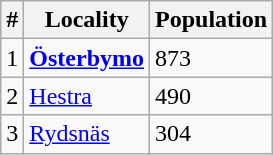<table class="wikitable">
<tr>
<th>#</th>
<th>Locality</th>
<th>Population</th>
</tr>
<tr>
<td>1</td>
<td><strong><a href='#'>Österbymo</a></strong></td>
<td>873</td>
</tr>
<tr>
<td>2</td>
<td><a href='#'>Hestra</a></td>
<td>490</td>
</tr>
<tr>
<td>3</td>
<td><a href='#'>Rydsnäs</a></td>
<td>304</td>
</tr>
</table>
